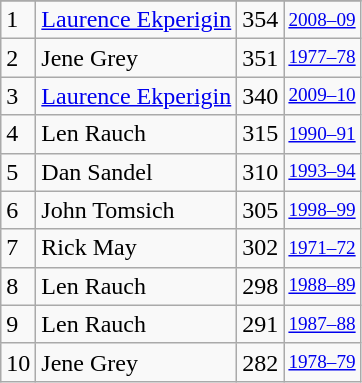<table class="wikitable">
<tr>
</tr>
<tr>
<td>1</td>
<td><a href='#'>Laurence Ekperigin</a></td>
<td>354</td>
<td style="font-size:80%;"><a href='#'>2008–09</a></td>
</tr>
<tr>
<td>2</td>
<td>Jene Grey</td>
<td>351</td>
<td style="font-size:80%;"><a href='#'>1977–78</a></td>
</tr>
<tr>
<td>3</td>
<td><a href='#'>Laurence Ekperigin</a></td>
<td>340</td>
<td style="font-size:80%;"><a href='#'>2009–10</a></td>
</tr>
<tr>
<td>4</td>
<td>Len Rauch</td>
<td>315</td>
<td style="font-size:80%;"><a href='#'>1990–91</a></td>
</tr>
<tr>
<td>5</td>
<td>Dan Sandel</td>
<td>310</td>
<td style="font-size:80%;"><a href='#'>1993–94</a></td>
</tr>
<tr>
<td>6</td>
<td>John Tomsich</td>
<td>305</td>
<td style="font-size:80%;"><a href='#'>1998–99</a></td>
</tr>
<tr>
<td>7</td>
<td>Rick May</td>
<td>302</td>
<td style="font-size:80%;"><a href='#'>1971–72</a></td>
</tr>
<tr>
<td>8</td>
<td>Len Rauch</td>
<td>298</td>
<td style="font-size:80%;"><a href='#'>1988–89</a></td>
</tr>
<tr>
<td>9</td>
<td>Len Rauch</td>
<td>291</td>
<td style="font-size:80%;"><a href='#'>1987–88</a></td>
</tr>
<tr>
<td>10</td>
<td>Jene Grey</td>
<td>282</td>
<td style="font-size:80%;"><a href='#'>1978–79</a></td>
</tr>
</table>
